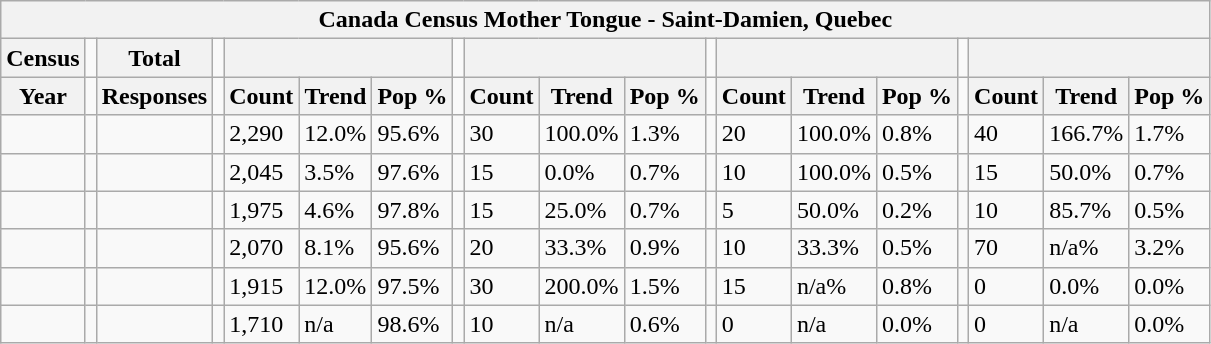<table class="wikitable">
<tr>
<th colspan="19">Canada Census Mother Tongue - Saint-Damien, Quebec</th>
</tr>
<tr>
<th>Census</th>
<td></td>
<th>Total</th>
<td colspan="1"></td>
<th colspan="3"></th>
<td colspan="1"></td>
<th colspan="3"></th>
<td colspan="1"></td>
<th colspan="3"></th>
<td colspan="1"></td>
<th colspan="3"></th>
</tr>
<tr>
<th>Year</th>
<td></td>
<th>Responses</th>
<td></td>
<th>Count</th>
<th>Trend</th>
<th>Pop %</th>
<td></td>
<th>Count</th>
<th>Trend</th>
<th>Pop %</th>
<td></td>
<th>Count</th>
<th>Trend</th>
<th>Pop %</th>
<td></td>
<th>Count</th>
<th>Trend</th>
<th>Pop %</th>
</tr>
<tr>
<td></td>
<td></td>
<td></td>
<td></td>
<td>2,290</td>
<td> 12.0%</td>
<td>95.6%</td>
<td></td>
<td>30</td>
<td> 100.0%</td>
<td>1.3%</td>
<td></td>
<td>20</td>
<td> 100.0%</td>
<td>0.8%</td>
<td></td>
<td>40</td>
<td> 166.7%</td>
<td>1.7%</td>
</tr>
<tr>
<td></td>
<td></td>
<td></td>
<td></td>
<td>2,045</td>
<td> 3.5%</td>
<td>97.6%</td>
<td></td>
<td>15</td>
<td> 0.0%</td>
<td>0.7%</td>
<td></td>
<td>10</td>
<td> 100.0%</td>
<td>0.5%</td>
<td></td>
<td>15</td>
<td> 50.0%</td>
<td>0.7%</td>
</tr>
<tr>
<td></td>
<td></td>
<td></td>
<td></td>
<td>1,975</td>
<td> 4.6%</td>
<td>97.8%</td>
<td></td>
<td>15</td>
<td> 25.0%</td>
<td>0.7%</td>
<td></td>
<td>5</td>
<td> 50.0%</td>
<td>0.2%</td>
<td></td>
<td>10</td>
<td> 85.7%</td>
<td>0.5%</td>
</tr>
<tr>
<td></td>
<td></td>
<td></td>
<td></td>
<td>2,070</td>
<td> 8.1%</td>
<td>95.6%</td>
<td></td>
<td>20</td>
<td> 33.3%</td>
<td>0.9%</td>
<td></td>
<td>10</td>
<td> 33.3%</td>
<td>0.5%</td>
<td></td>
<td>70</td>
<td> n/a%</td>
<td>3.2%</td>
</tr>
<tr>
<td></td>
<td></td>
<td></td>
<td></td>
<td>1,915</td>
<td> 12.0%</td>
<td>97.5%</td>
<td></td>
<td>30</td>
<td> 200.0%</td>
<td>1.5%</td>
<td></td>
<td>15</td>
<td> n/a%</td>
<td>0.8%</td>
<td></td>
<td>0</td>
<td> 0.0%</td>
<td>0.0%</td>
</tr>
<tr>
<td></td>
<td></td>
<td></td>
<td></td>
<td>1,710</td>
<td>n/a</td>
<td>98.6%</td>
<td></td>
<td>10</td>
<td>n/a</td>
<td>0.6%</td>
<td></td>
<td>0</td>
<td>n/a</td>
<td>0.0%</td>
<td></td>
<td>0</td>
<td>n/a</td>
<td>0.0%</td>
</tr>
</table>
